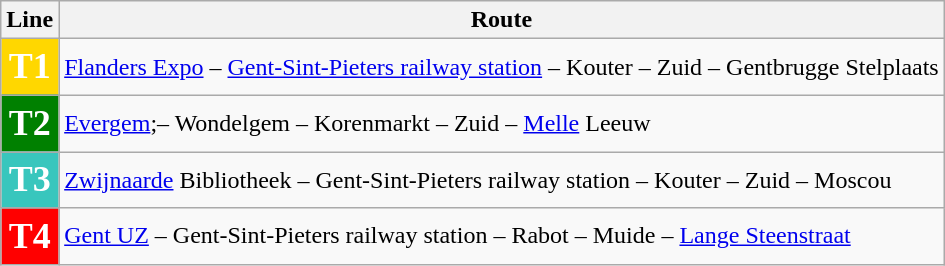<table class="wikitable">
<tr>
<th>Line</th>
<th>Route</th>
</tr>
<tr>
<td align="center" style="background-color:#FFD700; color:white; font-size:150%;"><strong>T1</strong></td>
<td><a href='#'>Flanders Expo</a> – <a href='#'>Gent-Sint-Pieters railway station</a> – Kouter – Zuid – Gentbrugge Stelplaats</td>
</tr>
<tr>
<td align="center" style="background-color:#008000; color:white; font-size:150%;"><strong>T2</strong></td>
<td><a href='#'>Evergem</a>;– Wondelgem – Korenmarkt – Zuid – <a href='#'>Melle</a> Leeuw</td>
</tr>
<tr>
<td align="center" style="background-color:#38C6BD; color:white; font-size:150%;"><strong>T3</strong></td>
<td><a href='#'>Zwijnaarde</a> Bibliotheek – Gent-Sint-Pieters railway station – Kouter – Zuid – Moscou</td>
</tr>
<tr>
<td align="center" style="background-color:#FF0000; color:white; font-size:150%;"><strong>T4</strong></td>
<td><a href='#'>Gent UZ</a> – Gent-Sint-Pieters railway station – Rabot – Muide – <a href='#'>Lange Steenstraat</a></td>
</tr>
</table>
